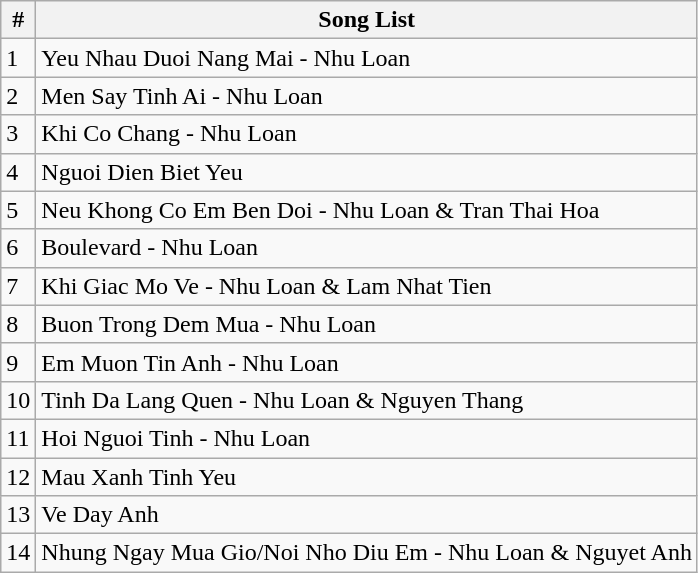<table Class="wikitable">
<tr>
<th>#</th>
<th>Song List</th>
</tr>
<tr>
<td>1</td>
<td>Yeu Nhau Duoi Nang Mai - Nhu Loan</td>
</tr>
<tr>
<td>2</td>
<td>Men Say Tinh Ai - Nhu Loan</td>
</tr>
<tr>
<td>3</td>
<td>Khi Co Chang - Nhu Loan</td>
</tr>
<tr>
<td>4</td>
<td>Nguoi Dien Biet Yeu</td>
</tr>
<tr>
<td>5</td>
<td>Neu Khong Co Em Ben Doi - Nhu Loan & Tran Thai Hoa</td>
</tr>
<tr>
<td>6</td>
<td>Boulevard - Nhu Loan</td>
</tr>
<tr>
<td>7</td>
<td>Khi Giac Mo Ve - Nhu Loan & Lam Nhat Tien</td>
</tr>
<tr>
<td>8</td>
<td>Buon Trong Dem Mua - Nhu Loan</td>
</tr>
<tr>
<td>9</td>
<td>Em Muon Tin Anh - Nhu Loan</td>
</tr>
<tr>
<td>10</td>
<td>Tinh Da Lang Quen - Nhu Loan & Nguyen Thang</td>
</tr>
<tr>
<td>11</td>
<td>Hoi Nguoi Tinh - Nhu Loan</td>
</tr>
<tr>
<td>12</td>
<td>Mau Xanh Tinh Yeu</td>
</tr>
<tr>
<td>13</td>
<td>Ve Day Anh</td>
</tr>
<tr>
<td>14</td>
<td>Nhung Ngay Mua Gio/Noi Nho Diu Em - Nhu Loan & Nguyet Anh</td>
</tr>
</table>
